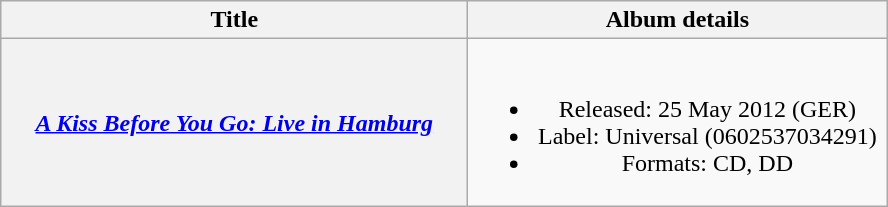<table class="wikitable plainrowheaders" style="text-align:center;">
<tr>
<th scope="col" style="width:19em;">Title</th>
<th scope="col" style="width:17em;">Album details</th>
</tr>
<tr>
<th scope="row"><em><a href='#'>A Kiss Before You Go: Live in Hamburg</a></em></th>
<td><br><ul><li>Released: 25 May 2012 <span>(GER)</span></li><li>Label: Universal <span>(0602537034291)</span></li><li>Formats: CD, DD</li></ul></td>
</tr>
</table>
